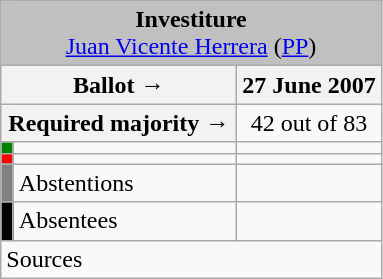<table class="wikitable" style="text-align:center;">
<tr>
<td colspan="3" align="center" bgcolor="#C0C0C0"><strong>Investiture</strong><br><a href='#'>Juan Vicente Herrera</a> (<a href='#'>PP</a>)</td>
</tr>
<tr>
<th colspan="2" width="150px">Ballot →</th>
<th>27 June 2007</th>
</tr>
<tr>
<th colspan="2">Required majority →</th>
<td>42 out of 83 </td>
</tr>
<tr>
<th width="1px" style="background:green;"></th>
<td align="left"></td>
<td></td>
</tr>
<tr>
<th style="color:inherit;background:red;"></th>
<td align="left"></td>
<td></td>
</tr>
<tr>
<th style="color:inherit;background:gray;"></th>
<td align="left"><span>Abstentions</span></td>
<td></td>
</tr>
<tr>
<th style="color:inherit;background:black;"></th>
<td align="left"><span>Absentees</span></td>
<td></td>
</tr>
<tr>
<td align="left" colspan="3">Sources</td>
</tr>
</table>
